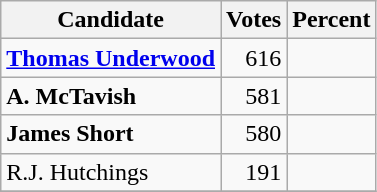<table class="wikitable">
<tr>
<th>Candidate</th>
<th>Votes</th>
<th>Percent</th>
</tr>
<tr>
<td style="font-weight:bold;"><a href='#'>Thomas Underwood</a></td>
<td style="text-align:right;">616</td>
<td style="text-align:right;"></td>
</tr>
<tr>
<td style="font-weight:bold;">A. McTavish</td>
<td style="text-align:right;">581</td>
<td style="text-align:right;"></td>
</tr>
<tr>
<td style="font-weight:bold;">James Short</td>
<td style="text-align:right;">580</td>
<td style="text-align:right;"></td>
</tr>
<tr>
<td>R.J. Hutchings</td>
<td style="text-align:right;">191</td>
<td style="text-align:right;"></td>
</tr>
<tr>
</tr>
</table>
